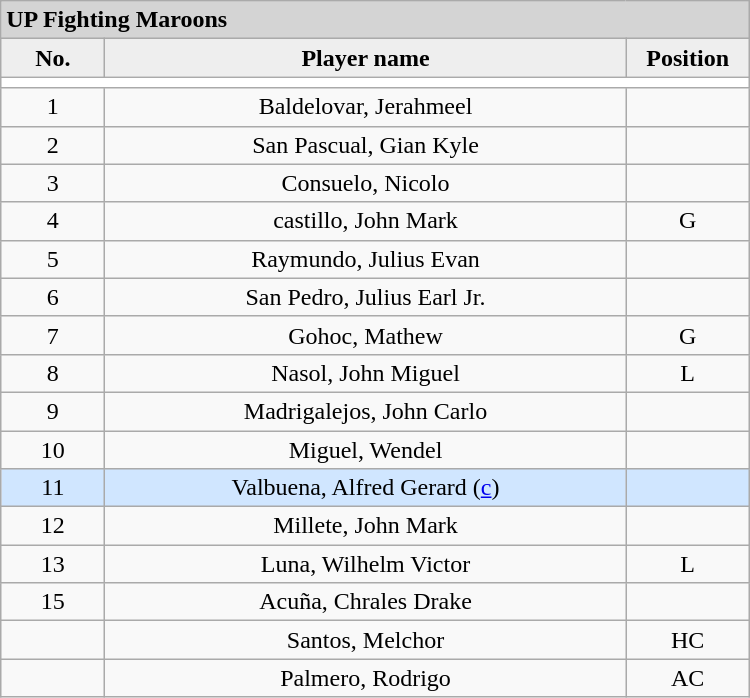<table class='wikitable mw-collapsible mw-collapsed' style='text-align: center; width: 500px; border: none;'>
<tr>
<th style="background:#D4D4D4; text-align:left;" colspan=3> UP Fighting Maroons</th>
</tr>
<tr style="background:#EEEEEE; font-weight:bold;">
<td width=10%>No.</td>
<td width=50%>Player name</td>
<td width=10%>Position</td>
</tr>
<tr style="background:#FFFFFF;">
<td colspan=3 align=center></td>
</tr>
<tr>
<td align=center>1</td>
<td>Baldelovar, Jerahmeel</td>
<td align=center></td>
</tr>
<tr>
<td align=center>2</td>
<td>San Pascual, Gian Kyle</td>
<td align=center></td>
</tr>
<tr>
<td align=center>3</td>
<td>Consuelo, Nicolo</td>
<td align=center></td>
</tr>
<tr>
<td align=center>4</td>
<td>castillo, John Mark</td>
<td align=center>G</td>
</tr>
<tr>
<td align=center>5</td>
<td>Raymundo, Julius Evan</td>
<td align=center></td>
</tr>
<tr>
<td align=center>6</td>
<td>San Pedro, Julius Earl Jr.</td>
<td align=center></td>
</tr>
<tr>
<td align=center>7</td>
<td>Gohoc, Mathew</td>
<td align=center>G</td>
</tr>
<tr>
<td align=center>8</td>
<td>Nasol, John Miguel</td>
<td align=center>L</td>
</tr>
<tr>
<td align=center>9</td>
<td>Madrigalejos, John Carlo</td>
<td align=center></td>
</tr>
<tr>
<td align=center>10</td>
<td>Miguel, Wendel</td>
<td align=center></td>
</tr>
<tr style="background:#D0E6FF;">
<td align=center>11</td>
<td>Valbuena, Alfred Gerard  (<a href='#'>c</a>)</td>
<td align=center></td>
</tr>
<tr>
<td align=center>12</td>
<td>Millete, John Mark</td>
<td align=center></td>
</tr>
<tr>
<td align=center>13</td>
<td>Luna, Wilhelm Victor</td>
<td align=center>L</td>
</tr>
<tr>
<td align=center>15</td>
<td>Acuña, Chrales Drake</td>
<td align=center></td>
</tr>
<tr>
<td align=center></td>
<td>Santos, Melchor</td>
<td align=center>HC</td>
</tr>
<tr>
<td align=center></td>
<td>Palmero, Rodrigo</td>
<td align=center>AC</td>
</tr>
<tr>
</tr>
</table>
